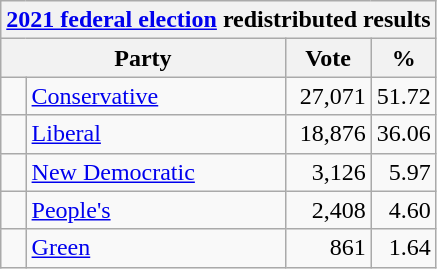<table class="wikitable">
<tr>
<th colspan="4"><a href='#'>2021 federal election</a> redistributed results</th>
</tr>
<tr>
<th bgcolor="#DDDDFF" width="130px" colspan="2">Party</th>
<th bgcolor="#DDDDFF" width="50px">Vote</th>
<th bgcolor="#DDDDFF" width="30px">%</th>
</tr>
<tr>
<td> </td>
<td><a href='#'>Conservative</a></td>
<td align=right>27,071</td>
<td align=right>51.72</td>
</tr>
<tr>
<td> </td>
<td><a href='#'>Liberal</a></td>
<td align=right>18,876</td>
<td align=right>36.06</td>
</tr>
<tr>
<td> </td>
<td><a href='#'>New Democratic</a></td>
<td align=right>3,126</td>
<td align=right>5.97</td>
</tr>
<tr>
<td> </td>
<td><a href='#'>People's</a></td>
<td align=right>2,408</td>
<td align=right>4.60</td>
</tr>
<tr>
<td> </td>
<td><a href='#'>Green</a></td>
<td align=right>861</td>
<td align=right>1.64</td>
</tr>
</table>
